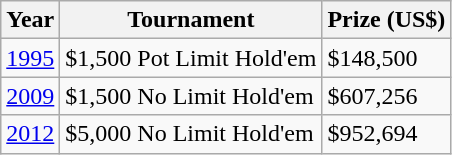<table class="wikitable">
<tr>
<th>Year</th>
<th>Tournament</th>
<th>Prize (US$)</th>
</tr>
<tr>
<td><a href='#'>1995</a></td>
<td>$1,500 Pot Limit Hold'em</td>
<td>$148,500</td>
</tr>
<tr>
<td><a href='#'>2009</a></td>
<td>$1,500 No Limit Hold'em</td>
<td>$607,256</td>
</tr>
<tr>
<td><a href='#'>2012</a></td>
<td>$5,000 No Limit Hold'em</td>
<td>$952,694</td>
</tr>
</table>
